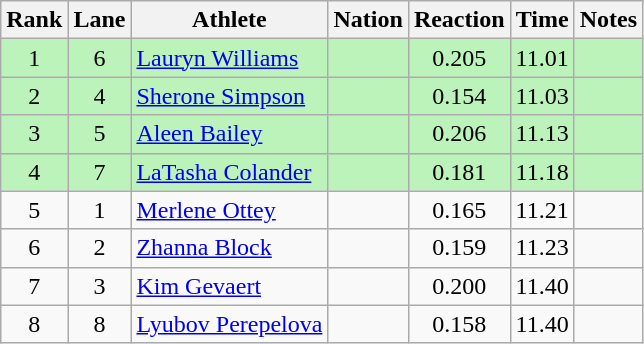<table class="wikitable sortable" style="text-align:center">
<tr>
<th>Rank</th>
<th>Lane</th>
<th>Athlete</th>
<th>Nation</th>
<th>Reaction</th>
<th>Time</th>
<th>Notes</th>
</tr>
<tr bgcolor=#bbf3bb>
<td>1</td>
<td>6</td>
<td align=left><a href='#'>Lauryn Williams</a></td>
<td align=left></td>
<td>0.205</td>
<td>11.01</td>
<td></td>
</tr>
<tr bgcolor=#bbf3bb>
<td>2</td>
<td>4</td>
<td align=left><a href='#'>Sherone Simpson</a></td>
<td align=left></td>
<td>0.154</td>
<td>11.03</td>
<td></td>
</tr>
<tr bgcolor=#bbf3bb>
<td>3</td>
<td>5</td>
<td align=left><a href='#'>Aleen Bailey</a></td>
<td align=left></td>
<td>0.206</td>
<td>11.13</td>
<td></td>
</tr>
<tr bgcolor=#bbf3bb>
<td>4</td>
<td>7</td>
<td align=left><a href='#'>LaTasha Colander</a></td>
<td align=left></td>
<td>0.181</td>
<td>11.18</td>
<td></td>
</tr>
<tr>
<td>5</td>
<td>1</td>
<td align=left><a href='#'>Merlene Ottey</a></td>
<td align=left></td>
<td>0.165</td>
<td>11.21</td>
<td></td>
</tr>
<tr>
<td>6</td>
<td>2</td>
<td align=left><a href='#'>Zhanna Block</a></td>
<td align=left></td>
<td>0.159</td>
<td>11.23</td>
<td></td>
</tr>
<tr>
<td>7</td>
<td>3</td>
<td align=left><a href='#'>Kim Gevaert</a></td>
<td align=left></td>
<td>0.200</td>
<td>11.40</td>
<td></td>
</tr>
<tr>
<td>8</td>
<td>8</td>
<td align=left><a href='#'>Lyubov Perepelova</a></td>
<td align=left></td>
<td>0.158</td>
<td>11.40</td>
<td></td>
</tr>
</table>
